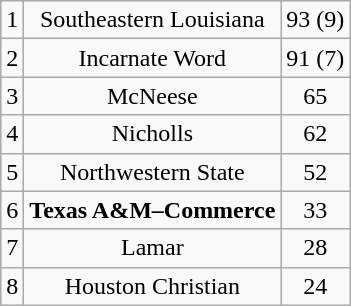<table class="wikitable">
<tr align="center">
<td>1</td>
<td>Southeastern Louisiana</td>
<td>93 (9)</td>
</tr>
<tr align="center">
<td>2</td>
<td>Incarnate Word</td>
<td>91 (7)</td>
</tr>
<tr align="center">
<td>3</td>
<td>McNeese</td>
<td>65</td>
</tr>
<tr align="center">
<td>4</td>
<td>Nicholls</td>
<td>62</td>
</tr>
<tr align="center">
<td>5</td>
<td>Northwestern State</td>
<td>52</td>
</tr>
<tr align="center">
<td>6</td>
<td><strong>Texas A&M–Commerce</strong></td>
<td>33</td>
</tr>
<tr align="center">
<td>7</td>
<td>Lamar</td>
<td>28</td>
</tr>
<tr align="center">
<td>8</td>
<td>Houston Christian</td>
<td>24</td>
</tr>
</table>
